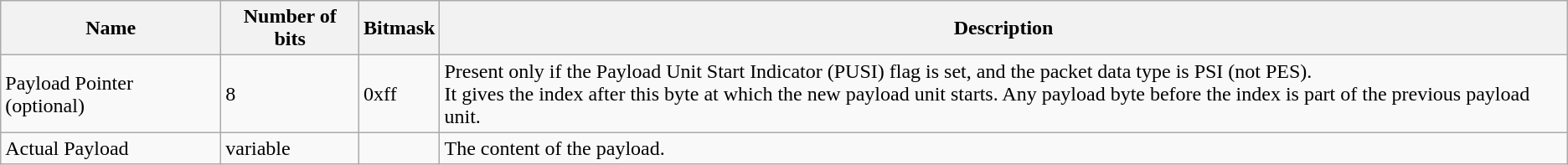<table class="wikitable">
<tr>
<th>Name</th>
<th>Number of bits</th>
<th>Bitmask</th>
<th>Description</th>
</tr>
<tr>
<td>Payload Pointer (optional)</td>
<td>8</td>
<td>0xff</td>
<td>Present only if the Payload Unit Start Indicator (PUSI) flag is set, and the packet data type is PSI (not PES).<br>It gives the index after this byte at which the new payload unit starts. Any payload byte before the index is part of the previous payload unit.</td>
</tr>
<tr>
<td>Actual Payload</td>
<td>variable</td>
<td></td>
<td>The content of the payload.</td>
</tr>
</table>
